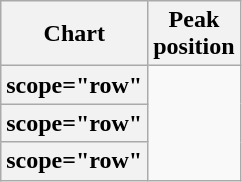<table class="wikitable sortable plainrowheaders" style="text-align:center">
<tr>
<th scope="col">Chart</th>
<th scope="col">Peak<br>position</th>
</tr>
<tr>
<th>scope="row"</th>
</tr>
<tr>
<th>scope="row"</th>
</tr>
<tr>
<th>scope="row"</th>
</tr>
</table>
